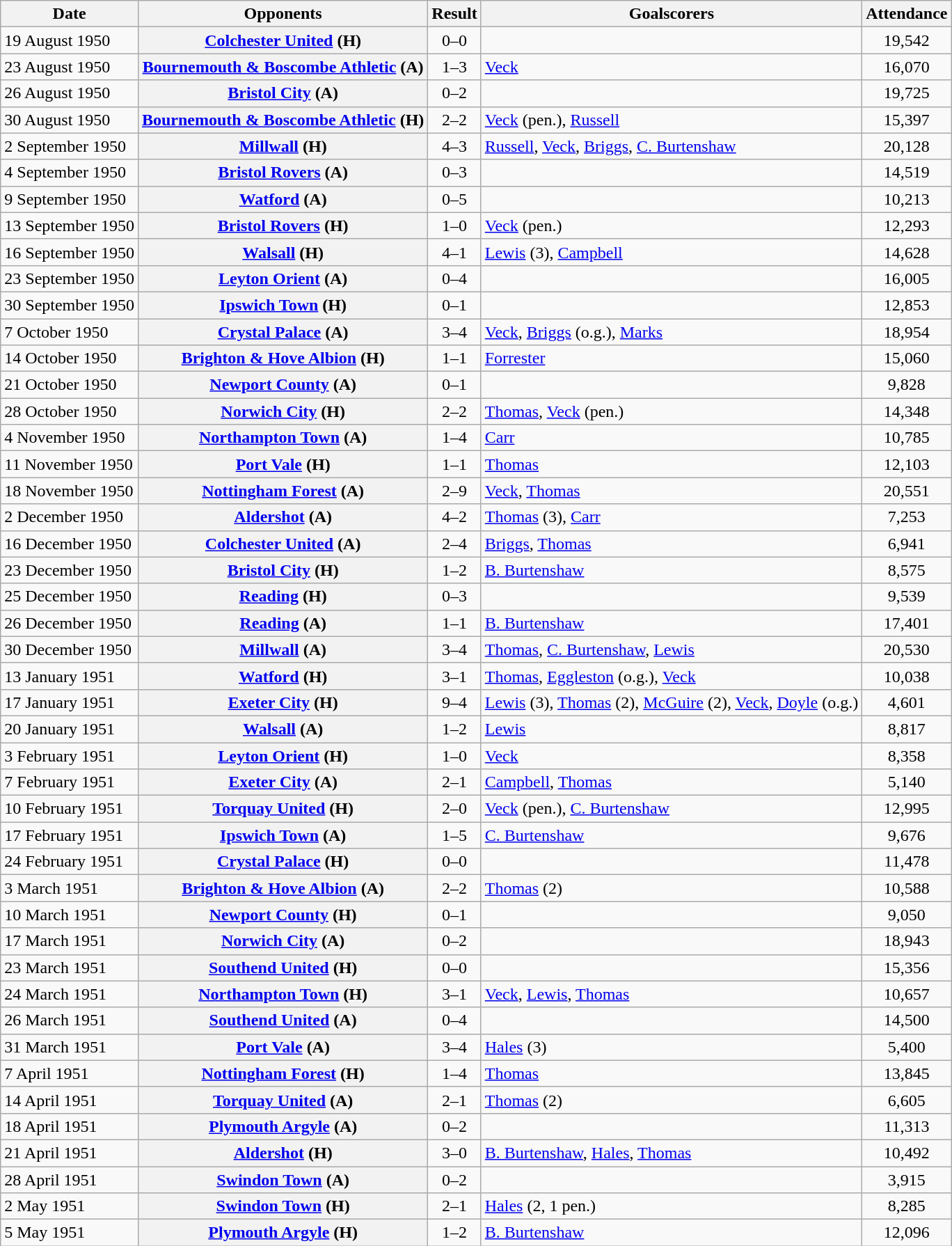<table class="wikitable plainrowheaders sortable">
<tr>
<th scope=col>Date</th>
<th scope=col>Opponents</th>
<th scope=col>Result</th>
<th scope=col class=unsortable>Goalscorers</th>
<th scope=col>Attendance</th>
</tr>
<tr>
<td>19 August 1950</td>
<th scope=row><a href='#'>Colchester United</a> (H)</th>
<td align=center>0–0</td>
<td></td>
<td align=center>19,542</td>
</tr>
<tr>
<td>23 August 1950</td>
<th scope=row><a href='#'>Bournemouth & Boscombe Athletic</a> (A)</th>
<td align=center>1–3</td>
<td><a href='#'>Veck</a></td>
<td align=center>16,070</td>
</tr>
<tr>
<td>26 August 1950</td>
<th scope=row><a href='#'>Bristol City</a> (A)</th>
<td align=center>0–2</td>
<td></td>
<td align=center>19,725</td>
</tr>
<tr>
<td>30 August 1950</td>
<th scope=row><a href='#'>Bournemouth & Boscombe Athletic</a> (H)</th>
<td align=center>2–2</td>
<td><a href='#'>Veck</a> (pen.), <a href='#'>Russell</a></td>
<td align=center>15,397</td>
</tr>
<tr>
<td>2 September 1950</td>
<th scope=row><a href='#'>Millwall</a> (H)</th>
<td align=center>4–3</td>
<td><a href='#'>Russell</a>, <a href='#'>Veck</a>, <a href='#'>Briggs</a>, <a href='#'>C. Burtenshaw</a></td>
<td align=center>20,128</td>
</tr>
<tr>
<td>4 September 1950</td>
<th scope=row><a href='#'>Bristol Rovers</a> (A)</th>
<td align=center>0–3</td>
<td></td>
<td align=center>14,519</td>
</tr>
<tr>
<td>9 September 1950</td>
<th scope=row><a href='#'>Watford</a> (A)</th>
<td align=center>0–5</td>
<td></td>
<td align=center>10,213</td>
</tr>
<tr>
<td>13 September 1950</td>
<th scope=row><a href='#'>Bristol Rovers</a> (H)</th>
<td align=center>1–0</td>
<td><a href='#'>Veck</a> (pen.)</td>
<td align=center>12,293</td>
</tr>
<tr>
<td>16 September 1950</td>
<th scope=row><a href='#'>Walsall</a> (H)</th>
<td align=center>4–1</td>
<td><a href='#'>Lewis</a> (3), <a href='#'>Campbell</a></td>
<td align=center>14,628</td>
</tr>
<tr>
<td>23 September 1950</td>
<th scope=row><a href='#'>Leyton Orient</a> (A)</th>
<td align=center>0–4</td>
<td></td>
<td align=center>16,005</td>
</tr>
<tr>
<td>30 September 1950</td>
<th scope=row><a href='#'>Ipswich Town</a> (H)</th>
<td align=center>0–1</td>
<td></td>
<td align=center>12,853</td>
</tr>
<tr>
<td>7 October 1950</td>
<th scope=row><a href='#'>Crystal Palace</a> (A)</th>
<td align=center>3–4</td>
<td><a href='#'>Veck</a>, <a href='#'>Briggs</a> (o.g.), <a href='#'>Marks</a></td>
<td align=center>18,954</td>
</tr>
<tr>
<td>14 October 1950</td>
<th scope=row><a href='#'>Brighton & Hove Albion</a> (H)</th>
<td align=center>1–1</td>
<td><a href='#'>Forrester</a></td>
<td align=center>15,060</td>
</tr>
<tr>
<td>21 October 1950</td>
<th scope=row><a href='#'>Newport County</a> (A)</th>
<td align=center>0–1</td>
<td></td>
<td align=center>9,828</td>
</tr>
<tr>
<td>28 October 1950</td>
<th scope=row><a href='#'>Norwich City</a> (H)</th>
<td align=center>2–2</td>
<td><a href='#'>Thomas</a>, <a href='#'>Veck</a> (pen.)</td>
<td align=center>14,348</td>
</tr>
<tr>
<td>4 November 1950</td>
<th scope=row><a href='#'>Northampton Town</a> (A)</th>
<td align=center>1–4</td>
<td><a href='#'>Carr</a></td>
<td align=center>10,785</td>
</tr>
<tr>
<td>11 November 1950</td>
<th scope=row><a href='#'>Port Vale</a> (H)</th>
<td align=center>1–1</td>
<td><a href='#'>Thomas</a></td>
<td align=center>12,103</td>
</tr>
<tr>
<td>18 November 1950</td>
<th scope=row><a href='#'>Nottingham Forest</a> (A)</th>
<td align=center>2–9</td>
<td><a href='#'>Veck</a>, <a href='#'>Thomas</a></td>
<td align=center>20,551</td>
</tr>
<tr>
<td>2 December 1950</td>
<th scope=row><a href='#'>Aldershot</a> (A)</th>
<td align=center>4–2</td>
<td><a href='#'>Thomas</a> (3), <a href='#'>Carr</a></td>
<td align=center>7,253</td>
</tr>
<tr>
<td>16 December 1950</td>
<th scope=row><a href='#'>Colchester United</a> (A)</th>
<td align=center>2–4</td>
<td><a href='#'>Briggs</a>, <a href='#'>Thomas</a></td>
<td align=center>6,941</td>
</tr>
<tr>
<td>23 December 1950</td>
<th scope=row><a href='#'>Bristol City</a> (H)</th>
<td align=center>1–2</td>
<td><a href='#'>B. Burtenshaw</a></td>
<td align=center>8,575</td>
</tr>
<tr>
<td>25 December 1950</td>
<th scope=row><a href='#'>Reading</a> (H)</th>
<td align=center>0–3</td>
<td></td>
<td align=center>9,539</td>
</tr>
<tr>
<td>26 December 1950</td>
<th scope=row><a href='#'>Reading</a> (A)</th>
<td align=center>1–1</td>
<td><a href='#'>B. Burtenshaw</a></td>
<td align=center>17,401</td>
</tr>
<tr>
<td>30 December 1950</td>
<th scope=row><a href='#'>Millwall</a> (A)</th>
<td align=center>3–4</td>
<td><a href='#'>Thomas</a>, <a href='#'>C. Burtenshaw</a>, <a href='#'>Lewis</a></td>
<td align=center>20,530</td>
</tr>
<tr>
<td>13 January 1951</td>
<th scope=row><a href='#'>Watford</a> (H)</th>
<td align=center>3–1</td>
<td><a href='#'>Thomas</a>, <a href='#'>Eggleston</a> (o.g.), <a href='#'>Veck</a></td>
<td align=center>10,038</td>
</tr>
<tr>
<td>17 January 1951</td>
<th scope=row><a href='#'>Exeter City</a> (H)</th>
<td align=center>9–4</td>
<td><a href='#'>Lewis</a> (3), <a href='#'>Thomas</a> (2), <a href='#'>McGuire</a> (2), <a href='#'>Veck</a>, <a href='#'>Doyle</a> (o.g.)</td>
<td align=center>4,601</td>
</tr>
<tr>
<td>20 January 1951</td>
<th scope=row><a href='#'>Walsall</a> (A)</th>
<td align=center>1–2</td>
<td><a href='#'>Lewis</a></td>
<td align=center>8,817</td>
</tr>
<tr>
<td>3 February 1951</td>
<th scope=row><a href='#'>Leyton Orient</a> (H)</th>
<td align=center>1–0</td>
<td><a href='#'>Veck</a></td>
<td align=center>8,358</td>
</tr>
<tr>
<td>7 February 1951</td>
<th scope=row><a href='#'>Exeter City</a> (A)</th>
<td align=center>2–1</td>
<td><a href='#'>Campbell</a>, <a href='#'>Thomas</a></td>
<td align=center>5,140</td>
</tr>
<tr>
<td>10 February 1951</td>
<th scope=row><a href='#'>Torquay United</a> (H)</th>
<td align=center>2–0</td>
<td><a href='#'>Veck</a> (pen.), <a href='#'>C. Burtenshaw</a></td>
<td align=center>12,995</td>
</tr>
<tr>
<td>17 February 1951</td>
<th scope=row><a href='#'>Ipswich Town</a> (A)</th>
<td align=center>1–5</td>
<td><a href='#'>C. Burtenshaw</a></td>
<td align=center>9,676</td>
</tr>
<tr>
<td>24 February 1951</td>
<th scope=row><a href='#'>Crystal Palace</a> (H)</th>
<td align=center>0–0</td>
<td></td>
<td align=center>11,478</td>
</tr>
<tr>
<td>3 March 1951</td>
<th scope=row><a href='#'>Brighton & Hove Albion</a> (A)</th>
<td align=center>2–2</td>
<td><a href='#'>Thomas</a> (2)</td>
<td align=center>10,588</td>
</tr>
<tr>
<td>10 March 1951</td>
<th scope=row><a href='#'>Newport County</a> (H)</th>
<td align=center>0–1</td>
<td></td>
<td align=center>9,050</td>
</tr>
<tr>
<td>17 March 1951</td>
<th scope=row><a href='#'>Norwich City</a> (A)</th>
<td align=center>0–2</td>
<td></td>
<td align=center>18,943</td>
</tr>
<tr>
<td>23 March 1951</td>
<th scope=row><a href='#'>Southend United</a> (H)</th>
<td align=center>0–0</td>
<td></td>
<td align=center>15,356</td>
</tr>
<tr>
<td>24 March 1951</td>
<th scope=row><a href='#'>Northampton Town</a> (H)</th>
<td align=center>3–1</td>
<td><a href='#'>Veck</a>, <a href='#'>Lewis</a>, <a href='#'>Thomas</a></td>
<td align=center>10,657</td>
</tr>
<tr>
<td>26 March 1951</td>
<th scope=row><a href='#'>Southend United</a> (A)</th>
<td align=center>0–4</td>
<td></td>
<td align=center>14,500</td>
</tr>
<tr>
<td>31 March 1951</td>
<th scope=row><a href='#'>Port Vale</a> (A)</th>
<td align=center>3–4</td>
<td><a href='#'>Hales</a> (3)</td>
<td align=center>5,400</td>
</tr>
<tr>
<td>7 April 1951</td>
<th scope=row><a href='#'>Nottingham Forest</a> (H)</th>
<td align=center>1–4</td>
<td><a href='#'>Thomas</a></td>
<td align=center>13,845</td>
</tr>
<tr>
<td>14 April 1951</td>
<th scope=row><a href='#'>Torquay United</a> (A)</th>
<td align=center>2–1</td>
<td><a href='#'>Thomas</a> (2)</td>
<td align=center>6,605</td>
</tr>
<tr>
<td>18 April 1951</td>
<th scope=row><a href='#'>Plymouth Argyle</a> (A)</th>
<td align=center>0–2</td>
<td></td>
<td align=center>11,313</td>
</tr>
<tr>
<td>21 April 1951</td>
<th scope=row><a href='#'>Aldershot</a> (H)</th>
<td align=center>3–0</td>
<td><a href='#'>B. Burtenshaw</a>, <a href='#'>Hales</a>, <a href='#'>Thomas</a></td>
<td align=center>10,492</td>
</tr>
<tr>
<td>28 April 1951</td>
<th scope=row><a href='#'>Swindon Town</a> (A)</th>
<td align=center>0–2</td>
<td></td>
<td align=center>3,915</td>
</tr>
<tr>
<td>2 May 1951</td>
<th scope=row><a href='#'>Swindon Town</a> (H)</th>
<td align=center>2–1</td>
<td><a href='#'>Hales</a> (2, 1 pen.)</td>
<td align=center>8,285</td>
</tr>
<tr>
<td>5 May 1951</td>
<th scope=row><a href='#'>Plymouth Argyle</a> (H)</th>
<td align=center>1–2</td>
<td><a href='#'>B. Burtenshaw</a></td>
<td align=center>12,096</td>
</tr>
</table>
